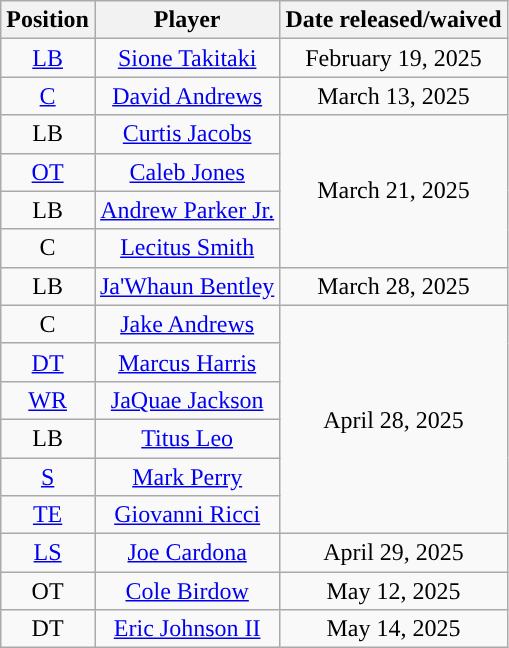<table class="wikitable" style="text-align:center">
<tr>
<th>Position</th>
<th>Player</th>
<th>Date released/waived</th>
</tr>
<tr>
<td><a href='#'>LB</a></td>
<td><a href='#'>Sione Takitaki</a></td>
<td>February 19, 2025</td>
</tr>
<tr>
<td><a href='#'>C</a></td>
<td><a href='#'>David Andrews</a></td>
<td>March 13, 2025</td>
</tr>
<tr>
<td Linebacker>LB</td>
<td><a href='#'>Curtis Jacobs</a></td>
<td rowspan="4">March 21, 2025</td>
</tr>
<tr>
<td><a href='#'>OT</a></td>
<td><a href='#'>Caleb Jones</a></td>
</tr>
<tr>
<td Linebacker>LB</td>
<td><a href='#'>Andrew Parker Jr.</a></td>
</tr>
<tr>
<td Center (gridiron football)>C</td>
<td><a href='#'>Lecitus Smith</a></td>
</tr>
<tr>
<td Linebacker>LB</td>
<td><a href='#'>Ja'Whaun Bentley</a></td>
<td>March 28, 2025</td>
</tr>
<tr>
<td>C</td>
<td><a href='#'>Jake Andrews</a></td>
<td rowspan="6">April 28, 2025</td>
</tr>
<tr>
<td><a href='#'>DT</a></td>
<td><a href='#'>Marcus Harris</a></td>
</tr>
<tr>
<td><a href='#'>WR</a></td>
<td><a href='#'>JaQuae Jackson</a></td>
</tr>
<tr>
<td>LB</td>
<td><a href='#'>Titus Leo</a></td>
</tr>
<tr>
<td><a href='#'>S</a></td>
<td><a href='#'>Mark Perry</a></td>
</tr>
<tr>
<td><a href='#'>TE</a></td>
<td><a href='#'>Giovanni Ricci</a></td>
</tr>
<tr>
<td><a href='#'>LS</a></td>
<td><a href='#'>Joe Cardona</a></td>
<td>April 29, 2025</td>
</tr>
<tr>
<td>OT</td>
<td><a href='#'>Cole Birdow</a></td>
<td>May 12, 2025</td>
</tr>
<tr>
<td>DT</td>
<td><a href='#'>Eric Johnson II</a></td>
<td>May 14, 2025</td>
</tr>
</table>
